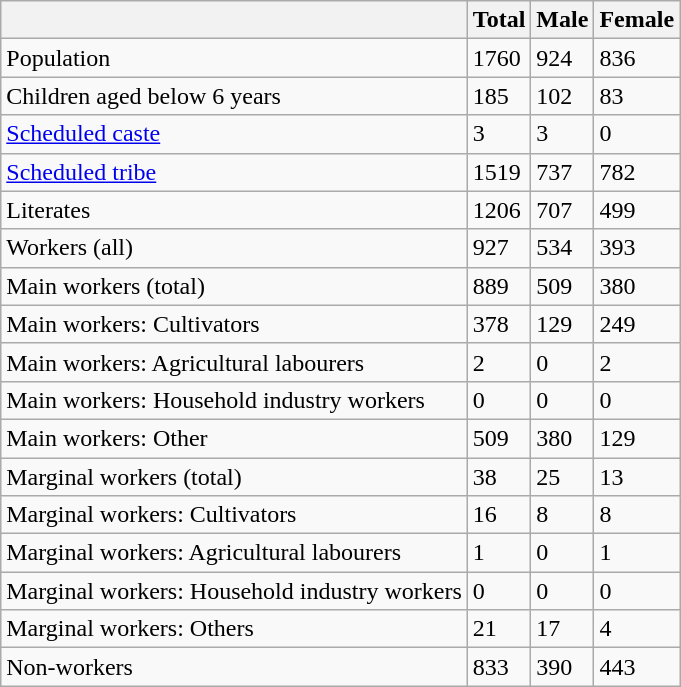<table class="wikitable sortable">
<tr>
<th></th>
<th>Total</th>
<th>Male</th>
<th>Female</th>
</tr>
<tr>
<td>Population</td>
<td>1760</td>
<td>924</td>
<td>836</td>
</tr>
<tr>
<td>Children aged below 6 years</td>
<td>185</td>
<td>102</td>
<td>83</td>
</tr>
<tr>
<td><a href='#'>Scheduled caste</a></td>
<td>3</td>
<td>3</td>
<td>0</td>
</tr>
<tr>
<td><a href='#'>Scheduled tribe</a></td>
<td>1519</td>
<td>737</td>
<td>782</td>
</tr>
<tr>
<td>Literates</td>
<td>1206</td>
<td>707</td>
<td>499</td>
</tr>
<tr>
<td>Workers (all)</td>
<td>927</td>
<td>534</td>
<td>393</td>
</tr>
<tr>
<td>Main workers (total)</td>
<td>889</td>
<td>509</td>
<td>380</td>
</tr>
<tr>
<td>Main workers: Cultivators</td>
<td>378</td>
<td>129</td>
<td>249</td>
</tr>
<tr>
<td>Main workers: Agricultural labourers</td>
<td>2</td>
<td>0</td>
<td>2</td>
</tr>
<tr>
<td>Main workers: Household industry workers</td>
<td>0</td>
<td>0</td>
<td>0</td>
</tr>
<tr>
<td>Main workers: Other</td>
<td>509</td>
<td>380</td>
<td>129</td>
</tr>
<tr>
<td>Marginal workers (total)</td>
<td>38</td>
<td>25</td>
<td>13</td>
</tr>
<tr>
<td>Marginal workers: Cultivators</td>
<td>16</td>
<td>8</td>
<td>8</td>
</tr>
<tr>
<td>Marginal workers: Agricultural labourers</td>
<td>1</td>
<td>0</td>
<td>1</td>
</tr>
<tr>
<td>Marginal workers: Household industry workers</td>
<td>0</td>
<td>0</td>
<td>0</td>
</tr>
<tr>
<td>Marginal workers: Others</td>
<td>21</td>
<td>17</td>
<td>4</td>
</tr>
<tr>
<td>Non-workers</td>
<td>833</td>
<td>390</td>
<td>443</td>
</tr>
</table>
